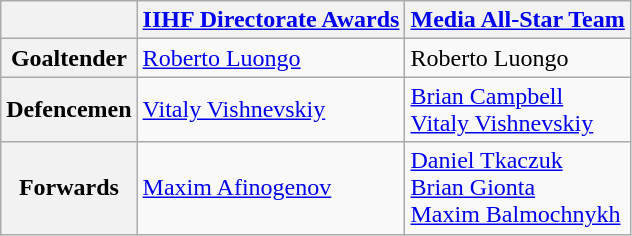<table class="wikitable">
<tr>
<th></th>
<th><a href='#'>IIHF Directorate Awards</a></th>
<th><a href='#'>Media All-Star Team</a></th>
</tr>
<tr>
<th>Goaltender</th>
<td> <a href='#'>Roberto Luongo</a></td>
<td> Roberto Luongo</td>
</tr>
<tr>
<th>Defencemen</th>
<td> <a href='#'>Vitaly Vishnevskiy</a></td>
<td> <a href='#'>Brian Campbell</a><br> <a href='#'>Vitaly Vishnevskiy</a></td>
</tr>
<tr>
<th>Forwards</th>
<td> <a href='#'>Maxim Afinogenov</a></td>
<td> <a href='#'>Daniel Tkaczuk</a><br> <a href='#'>Brian Gionta</a><br> <a href='#'>Maxim Balmochnykh</a></td>
</tr>
</table>
